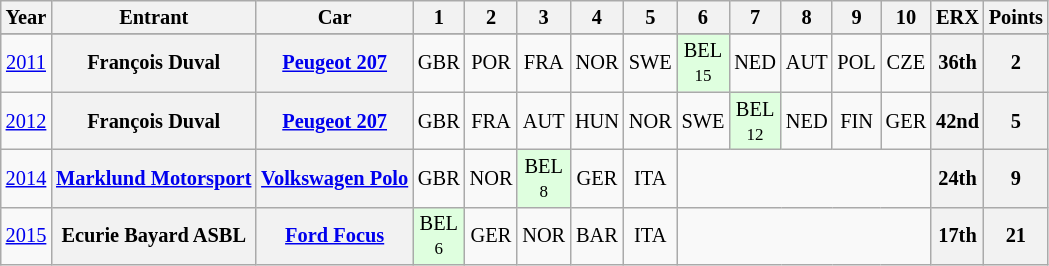<table class="wikitable" border="1" style="text-align:center; font-size:85%;">
<tr valign="top">
<th>Year</th>
<th>Entrant</th>
<th>Car</th>
<th>1</th>
<th>2</th>
<th>3</th>
<th>4</th>
<th>5</th>
<th>6</th>
<th>7</th>
<th>8</th>
<th>9</th>
<th>10</th>
<th>ERX</th>
<th>Points</th>
</tr>
<tr>
</tr>
<tr>
<td><a href='#'>2011</a></td>
<th nowrap>François Duval</th>
<th nowrap><a href='#'>Peugeot 207</a></th>
<td>GBR</td>
<td>POR</td>
<td>FRA</td>
<td>NOR</td>
<td>SWE</td>
<td style="background:#DFFFDF;">BEL<br><small>15</small></td>
<td>NED</td>
<td>AUT</td>
<td>POL</td>
<td>CZE</td>
<th>36th</th>
<th>2</th>
</tr>
<tr>
<td><a href='#'>2012</a></td>
<th nowrap>François Duval</th>
<th nowrap><a href='#'>Peugeot 207</a></th>
<td>GBR</td>
<td>FRA</td>
<td>AUT</td>
<td>HUN</td>
<td>NOR</td>
<td>SWE</td>
<td style="background:#DFFFDF;">BEL<br><small>12</small></td>
<td>NED</td>
<td>FIN</td>
<td>GER</td>
<th>42nd</th>
<th>5</th>
</tr>
<tr>
<td><a href='#'>2014</a></td>
<th nowrap><a href='#'>Marklund Motorsport</a></th>
<th nowrap><a href='#'>Volkswagen Polo</a></th>
<td>GBR</td>
<td>NOR</td>
<td style="background:#DFFFDF;">BEL<br><small>8</small></td>
<td>GER</td>
<td>ITA</td>
<td colspan=5></td>
<th>24th</th>
<th>9</th>
</tr>
<tr>
<td><a href='#'>2015</a></td>
<th nowrap>Ecurie Bayard ASBL</th>
<th nowrap><a href='#'>Ford Focus</a></th>
<td style="background:#DFFFDF;">BEL<br><small>6</small></td>
<td>GER</td>
<td>NOR</td>
<td>BAR</td>
<td>ITA</td>
<td colspan=5></td>
<th>17th</th>
<th>21</th>
</tr>
</table>
